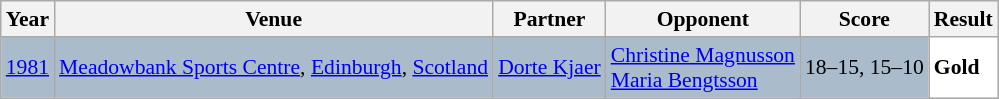<table class="sortable wikitable" style="font-size: 90%;">
<tr>
<th>Year</th>
<th>Venue</th>
<th>Partner</th>
<th>Opponent</th>
<th>Score</th>
<th>Result</th>
</tr>
<tr style="background:#AABBCC">
<td align="center"><a href='#'>1981</a></td>
<td align="left"><a href='#'>Meadowbank Sports Centre</a>, <a href='#'>Edinburgh</a>, <a href='#'>Scotland</a></td>
<td align="left"> <a href='#'>Dorte Kjaer</a></td>
<td align="left"> <a href='#'>Christine Magnusson</a> <br> <a href='#'>Maria Bengtsson</a></td>
<td align="left">18–15, 15–10</td>
<td style="text-align:left; background: white"> <strong>Gold</strong></td>
</tr>
</table>
